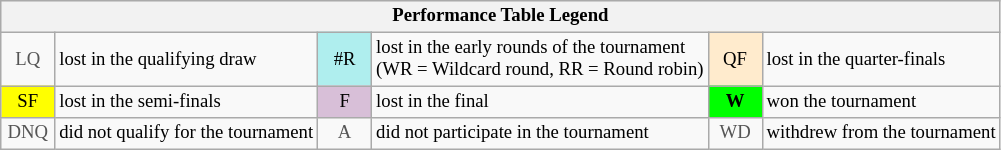<table class="wikitable" style="font-size:78%;">
<tr bgcolor="#efefef">
<th colspan="6">Performance Table Legend</th>
</tr>
<tr>
<td align="center" style="color:#555555;" width="30">LQ</td>
<td>lost in the qualifying draw</td>
<td align="center" style="background:#afeeee;">#R</td>
<td>lost in the early rounds of the tournament<br>(WR = Wildcard round, RR = Round robin)</td>
<td align="center" style="background:#ffebcd;">QF</td>
<td>lost in the quarter-finals</td>
</tr>
<tr>
<td align="center" style="background:yellow;">SF</td>
<td>lost in the semi-finals</td>
<td align="center" style="background:#D8BFD8;">F</td>
<td>lost in the final</td>
<td align="center" style="background:#00ff00;"><strong>W</strong></td>
<td>won the tournament</td>
</tr>
<tr>
<td align="center" style="color:#555555;" width="30">DNQ</td>
<td>did not qualify for the tournament</td>
<td align="center" style="color:#555555;" width="30">A</td>
<td>did not participate in the tournament</td>
<td align="center" style="color:#555555;" width="30">WD</td>
<td>withdrew from the tournament</td>
</tr>
</table>
